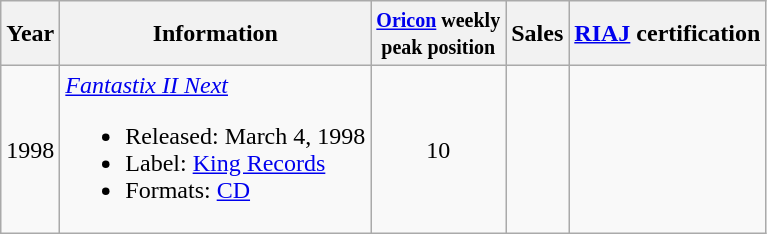<table class="wikitable">
<tr>
<th>Year</th>
<th>Information</th>
<th><small><a href='#'>Oricon</a> weekly<br>peak position</small></th>
<th>Sales</th>
<th><a href='#'>RIAJ</a> certification</th>
</tr>
<tr>
<td>1998</td>
<td><em><a href='#'>Fantastix II Next</a></em><br><ul><li>Released: March 4, 1998</li><li>Label: <a href='#'>King Records</a></li><li>Formats: <a href='#'>CD</a></li></ul></td>
<td style="text-align:center;">10</td>
<td align="left"></td>
<td align="left"></td>
</tr>
</table>
